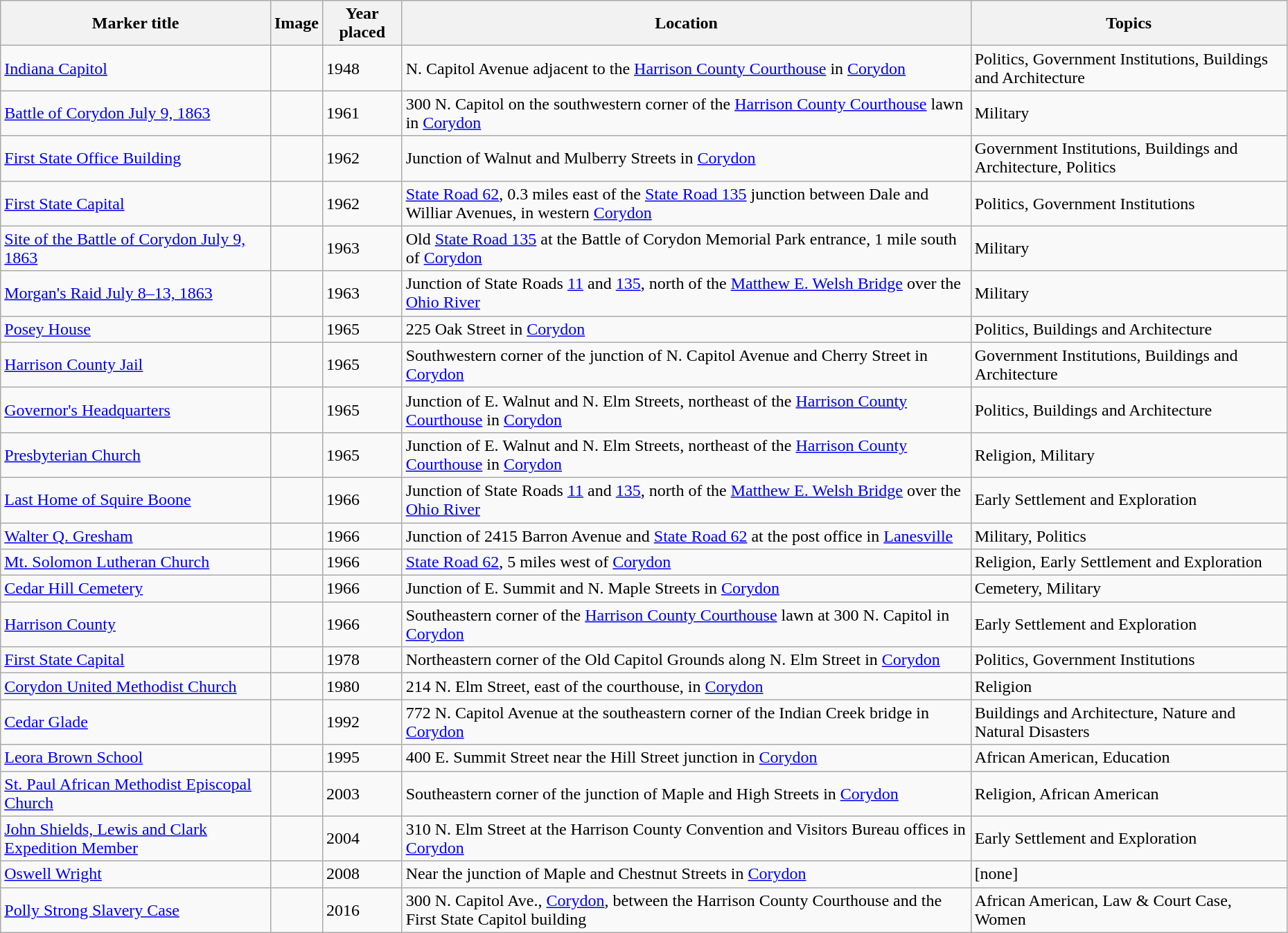<table class="wikitable sortable" style="width:98%">
<tr>
<th>Marker title</th>
<th class="unsortable">Image</th>
<th>Year placed</th>
<th>Location</th>
<th>Topics</th>
</tr>
<tr>
<td><a href='#'>Indiana Capitol</a></td>
<td></td>
<td>1948</td>
<td>N. Capitol Avenue adjacent to the <a href='#'>Harrison County Courthouse</a> in <a href='#'>Corydon</a><br><small></small></td>
<td>Politics, Government Institutions, Buildings and Architecture</td>
</tr>
<tr ->
<td><a href='#'>Battle of Corydon July 9, 1863</a></td>
<td></td>
<td>1961</td>
<td>300 N. Capitol on the southwestern corner of the <a href='#'>Harrison County Courthouse</a> lawn in <a href='#'>Corydon</a><br><small></small></td>
<td>Military</td>
</tr>
<tr ->
<td><a href='#'>First State Office Building</a></td>
<td></td>
<td>1962</td>
<td>Junction of Walnut and Mulberry Streets in <a href='#'>Corydon</a><br><small></small></td>
<td>Government Institutions, Buildings and Architecture, Politics</td>
</tr>
<tr ->
<td><a href='#'>First State Capital</a></td>
<td></td>
<td>1962</td>
<td><a href='#'>State Road 62</a>, 0.3 miles east of the <a href='#'>State Road 135</a> junction between Dale and Williar Avenues, in western <a href='#'>Corydon</a><br><small></small></td>
<td>Politics, Government Institutions</td>
</tr>
<tr ->
<td><a href='#'>Site of the Battle of Corydon July 9, 1863</a></td>
<td></td>
<td>1963</td>
<td>Old <a href='#'>State Road 135</a> at the Battle of Corydon Memorial Park entrance, 1 mile south of <a href='#'>Corydon</a><br><small></small></td>
<td>Military</td>
</tr>
<tr ->
<td><a href='#'>Morgan's Raid July 8–13, 1863</a></td>
<td></td>
<td>1963</td>
<td>Junction of State Roads <a href='#'>11</a> and <a href='#'>135</a>, north of the <a href='#'>Matthew E. Welsh Bridge</a> over the <a href='#'>Ohio River</a><br><small></small></td>
<td>Military</td>
</tr>
<tr ->
<td><a href='#'>Posey House</a></td>
<td></td>
<td>1965</td>
<td>225 Oak Street in <a href='#'>Corydon</a><br><small></small></td>
<td>Politics, Buildings and Architecture</td>
</tr>
<tr ->
<td><a href='#'>Harrison County Jail</a></td>
<td></td>
<td>1965</td>
<td>Southwestern corner of the junction of N. Capitol Avenue and Cherry Street in <a href='#'>Corydon</a><br><small></small></td>
<td>Government Institutions, Buildings and Architecture</td>
</tr>
<tr ->
<td><a href='#'>Governor's Headquarters</a></td>
<td></td>
<td>1965</td>
<td>Junction of E. Walnut and N. Elm Streets, northeast of the <a href='#'>Harrison County Courthouse</a> in <a href='#'>Corydon</a><br><small></small></td>
<td>Politics, Buildings and Architecture</td>
</tr>
<tr ->
<td><a href='#'>Presbyterian Church</a></td>
<td></td>
<td>1965</td>
<td>Junction of E. Walnut and N. Elm Streets, northeast of the <a href='#'>Harrison County Courthouse</a> in <a href='#'>Corydon</a><br><small></small></td>
<td>Religion, Military</td>
</tr>
<tr ->
<td><a href='#'>Last Home of Squire Boone</a></td>
<td></td>
<td>1966</td>
<td>Junction of State Roads <a href='#'>11</a> and <a href='#'>135</a>, north of the <a href='#'>Matthew E. Welsh Bridge</a> over the <a href='#'>Ohio River</a><br><small></small></td>
<td>Early Settlement and Exploration</td>
</tr>
<tr ->
<td><a href='#'>Walter Q. Gresham</a></td>
<td></td>
<td>1966</td>
<td>Junction of 2415 Barron Avenue and <a href='#'>State Road 62</a> at the post office in <a href='#'>Lanesville</a><br><small></small></td>
<td>Military, Politics</td>
</tr>
<tr ->
<td><a href='#'>Mt. Solomon Lutheran Church</a></td>
<td></td>
<td>1966</td>
<td><a href='#'>State Road 62</a>, 5 miles west of <a href='#'>Corydon</a><br><small></small></td>
<td>Religion, Early Settlement and Exploration</td>
</tr>
<tr ->
<td><a href='#'>Cedar Hill Cemetery</a></td>
<td></td>
<td>1966</td>
<td>Junction of E. Summit and N. Maple Streets in <a href='#'>Corydon</a><br><small></small></td>
<td>Cemetery, Military</td>
</tr>
<tr ->
<td><a href='#'>Harrison County</a></td>
<td></td>
<td>1966</td>
<td>Southeastern corner of the <a href='#'>Harrison County Courthouse</a> lawn at 300 N. Capitol in <a href='#'>Corydon</a><br><small></small></td>
<td>Early Settlement and Exploration</td>
</tr>
<tr ->
<td><a href='#'>First State Capital</a></td>
<td></td>
<td>1978</td>
<td>Northeastern corner of the Old Capitol Grounds along N. Elm Street in <a href='#'>Corydon</a><br><small></small></td>
<td>Politics, Government Institutions</td>
</tr>
<tr ->
<td><a href='#'>Corydon United Methodist Church</a></td>
<td></td>
<td>1980</td>
<td>214 N. Elm Street, east of the courthouse, in <a href='#'>Corydon</a><br><small></small></td>
<td>Religion</td>
</tr>
<tr ->
<td><a href='#'>Cedar Glade</a></td>
<td></td>
<td>1992</td>
<td>772 N. Capitol Avenue at the southeastern corner of the Indian Creek bridge in <a href='#'>Corydon</a><br><small></small></td>
<td>Buildings and Architecture, Nature and Natural Disasters</td>
</tr>
<tr ->
<td><a href='#'>Leora Brown School</a></td>
<td></td>
<td>1995</td>
<td>400 E. Summit Street near the Hill Street junction in <a href='#'>Corydon</a><br><small></small></td>
<td>African American, Education</td>
</tr>
<tr ->
<td><a href='#'>St. Paul African Methodist Episcopal Church</a></td>
<td></td>
<td>2003</td>
<td>Southeastern corner of the junction of Maple and High Streets in <a href='#'>Corydon</a><br><small></small></td>
<td>Religion, African American</td>
</tr>
<tr ->
<td><a href='#'>John Shields, Lewis and Clark Expedition Member</a></td>
<td></td>
<td>2004</td>
<td>310 N. Elm Street at the Harrison County Convention and Visitors Bureau offices in <a href='#'>Corydon</a><br><small></small></td>
<td>Early Settlement and Exploration</td>
</tr>
<tr ->
<td><a href='#'>Oswell Wright</a></td>
<td></td>
<td>2008</td>
<td>Near the junction of Maple and Chestnut Streets in <a href='#'>Corydon</a><br><small></small></td>
<td>[none]</td>
</tr>
<tr>
<td><a href='#'>Polly Strong Slavery Case</a></td>
<td></td>
<td>2016</td>
<td>300 N. Capitol Ave., <a href='#'>Corydon</a>, between the Harrison County Courthouse and the First State Capitol building <br><small></small></td>
<td>African American, Law & Court Case, Women</td>
</tr>
</table>
